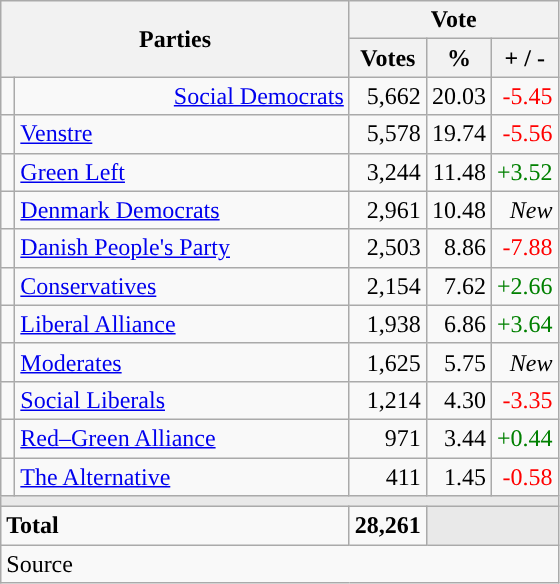<table class="wikitable" style="text-align:right;">
<tr>
<th style="text-align:centre;" rowspan="2" colspan="2" width="225">Parties</th>
<th colspan="3">Vote</th>
</tr>
<tr>
<th width="15">Votes</th>
<th width="15">%</th>
<th width="15">+ / -</th>
</tr>
<tr>
<td width=2 bgcolor=></td>
<td><a href='#'>Social Democrats</a></td>
<td>5,662</td>
<td>20.03</td>
<td style=color:red;>-5.45</td>
</tr>
<tr>
<td width=2 bgcolor=></td>
<td align=left><a href='#'>Venstre</a></td>
<td>5,578</td>
<td>19.74</td>
<td style=color:red;>-5.56</td>
</tr>
<tr>
<td width=2 bgcolor=></td>
<td align=left><a href='#'>Green Left</a></td>
<td>3,244</td>
<td>11.48</td>
<td style=color:green;>+3.52</td>
</tr>
<tr>
<td width=2 bgcolor=></td>
<td align=left><a href='#'>Denmark Democrats</a></td>
<td>2,961</td>
<td>10.48</td>
<td><em>New</em></td>
</tr>
<tr>
<td width=2 bgcolor=></td>
<td align=left><a href='#'>Danish People's Party</a></td>
<td>2,503</td>
<td>8.86</td>
<td style=color:red;>-7.88</td>
</tr>
<tr>
<td width=2 bgcolor=></td>
<td align=left><a href='#'>Conservatives</a></td>
<td>2,154</td>
<td>7.62</td>
<td style=color:green;>+2.66</td>
</tr>
<tr>
<td width=2 bgcolor=></td>
<td align=left><a href='#'>Liberal Alliance</a></td>
<td>1,938</td>
<td>6.86</td>
<td style=color:green;>+3.64</td>
</tr>
<tr>
<td width=2 bgcolor=></td>
<td align=left><a href='#'>Moderates</a></td>
<td>1,625</td>
<td>5.75</td>
<td><em>New</em></td>
</tr>
<tr>
<td width=2 bgcolor=></td>
<td align=left><a href='#'>Social Liberals</a></td>
<td>1,214</td>
<td>4.30</td>
<td style=color:red;>-3.35</td>
</tr>
<tr>
<td width=2 bgcolor=></td>
<td align=left><a href='#'>Red–Green Alliance</a></td>
<td>971</td>
<td>3.44</td>
<td style=color:green;>+0.44</td>
</tr>
<tr>
<td width=2 bgcolor=></td>
<td align=left><a href='#'>The Alternative</a></td>
<td>411</td>
<td>1.45</td>
<td style=color:red;>-0.58</td>
</tr>
<tr>
<td colspan="7" bgcolor="#E9E9E9"></td>
</tr>
<tr>
<td align="left" colspan="2"><strong>Total</strong></td>
<td><strong>28,261</strong></td>
<td bgcolor=#E9E9E9 colspan=2></td>
</tr>
<tr>
<td align="left" colspan="6">Source</td>
</tr>
</table>
